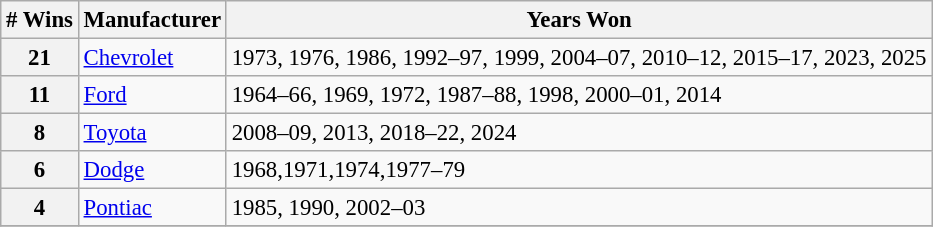<table class="wikitable" style="font-size: 95%;">
<tr>
<th># Wins</th>
<th>Manufacturer</th>
<th>Years Won</th>
</tr>
<tr>
<th>21</th>
<td><a href='#'>Chevrolet</a></td>
<td>1973, 1976, 1986, 1992–97, 1999, 2004–07, 2010–12, 2015–17, 2023, 2025</td>
</tr>
<tr>
<th>11</th>
<td><a href='#'>Ford</a></td>
<td>1964–66, 1969, 1972, 1987–88, 1998, 2000–01, 2014</td>
</tr>
<tr>
<th>8</th>
<td><a href='#'>Toyota</a></td>
<td>2008–09, 2013, 2018–22, 2024</td>
</tr>
<tr>
<th>6</th>
<td><a href='#'>Dodge</a></td>
<td>1968,1971,1974,1977–79</td>
</tr>
<tr>
<th>4</th>
<td><a href='#'>Pontiac</a></td>
<td>1985, 1990, 2002–03</td>
</tr>
<tr>
</tr>
</table>
